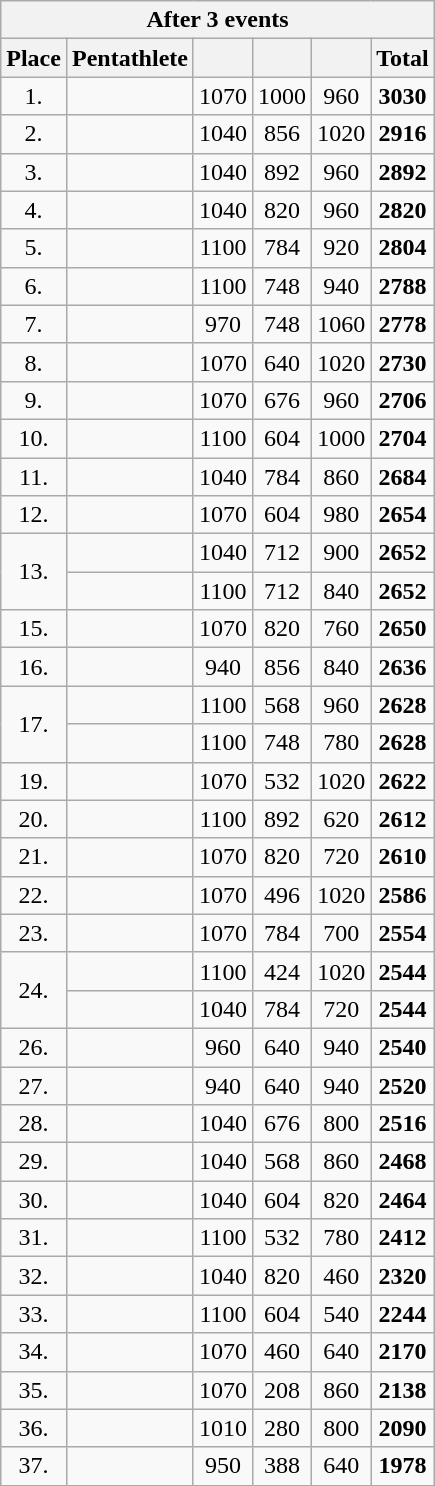<table class=wikitable style="text-align:center">
<tr>
<th colspan=6>After 3 events</th>
</tr>
<tr>
<th>Place</th>
<th>Pentathlete</th>
<th></th>
<th></th>
<th></th>
<th>Total</th>
</tr>
<tr>
<td>1.</td>
<td align=left></td>
<td>1070</td>
<td>1000</td>
<td>960</td>
<td><strong>3030</strong></td>
</tr>
<tr>
<td>2.</td>
<td align=left></td>
<td>1040</td>
<td>856</td>
<td>1020</td>
<td><strong>2916</strong></td>
</tr>
<tr>
<td>3.</td>
<td align=left></td>
<td>1040</td>
<td>892</td>
<td>960</td>
<td><strong>2892</strong></td>
</tr>
<tr>
<td>4.</td>
<td align=left></td>
<td>1040</td>
<td>820</td>
<td>960</td>
<td><strong>2820</strong></td>
</tr>
<tr>
<td>5.</td>
<td align=left></td>
<td>1100</td>
<td>784</td>
<td>920</td>
<td><strong>2804</strong></td>
</tr>
<tr>
<td>6.</td>
<td align=left></td>
<td>1100</td>
<td>748</td>
<td>940</td>
<td><strong>2788</strong></td>
</tr>
<tr>
<td>7.</td>
<td align=left></td>
<td>970</td>
<td>748</td>
<td>1060</td>
<td><strong>2778</strong></td>
</tr>
<tr>
<td>8.</td>
<td align=left></td>
<td>1070</td>
<td>640</td>
<td>1020</td>
<td><strong>2730</strong></td>
</tr>
<tr>
<td>9.</td>
<td align=left></td>
<td>1070</td>
<td>676</td>
<td>960</td>
<td><strong>2706</strong></td>
</tr>
<tr>
<td>10.</td>
<td align=left></td>
<td>1100</td>
<td>604</td>
<td>1000</td>
<td><strong>2704</strong></td>
</tr>
<tr>
<td>11.</td>
<td align=left></td>
<td>1040</td>
<td>784</td>
<td>860</td>
<td><strong>2684</strong></td>
</tr>
<tr>
<td>12.</td>
<td align=left></td>
<td>1070</td>
<td>604</td>
<td>980</td>
<td><strong>2654</strong></td>
</tr>
<tr>
<td rowspan=2>13.</td>
<td align=left></td>
<td>1040</td>
<td>712</td>
<td>900</td>
<td><strong>2652</strong></td>
</tr>
<tr>
<td align=left></td>
<td>1100</td>
<td>712</td>
<td>840</td>
<td><strong>2652</strong></td>
</tr>
<tr>
<td>15.</td>
<td align=left></td>
<td>1070</td>
<td>820</td>
<td>760</td>
<td><strong>2650</strong></td>
</tr>
<tr>
<td>16.</td>
<td align=left></td>
<td>940</td>
<td>856</td>
<td>840</td>
<td><strong>2636</strong></td>
</tr>
<tr>
<td rowspan=2>17.</td>
<td align=left></td>
<td>1100</td>
<td>568</td>
<td>960</td>
<td><strong>2628</strong></td>
</tr>
<tr>
<td align=left></td>
<td>1100</td>
<td>748</td>
<td>780</td>
<td><strong>2628</strong></td>
</tr>
<tr>
<td>19.</td>
<td align=left></td>
<td>1070</td>
<td>532</td>
<td>1020</td>
<td><strong>2622</strong></td>
</tr>
<tr>
<td>20.</td>
<td align=left></td>
<td>1100</td>
<td>892</td>
<td>620</td>
<td><strong>2612</strong></td>
</tr>
<tr>
<td>21.</td>
<td align=left></td>
<td>1070</td>
<td>820</td>
<td>720</td>
<td><strong>2610</strong></td>
</tr>
<tr>
<td>22.</td>
<td align=left></td>
<td>1070</td>
<td>496</td>
<td>1020</td>
<td><strong>2586</strong></td>
</tr>
<tr>
<td>23.</td>
<td align=left></td>
<td>1070</td>
<td>784</td>
<td>700</td>
<td><strong>2554</strong></td>
</tr>
<tr>
<td rowspan=2>24.</td>
<td align=left></td>
<td>1100</td>
<td>424</td>
<td>1020</td>
<td><strong>2544</strong></td>
</tr>
<tr>
<td align=left></td>
<td>1040</td>
<td>784</td>
<td>720</td>
<td><strong>2544</strong></td>
</tr>
<tr>
<td>26.</td>
<td align=left></td>
<td>960</td>
<td>640</td>
<td>940</td>
<td><strong>2540</strong></td>
</tr>
<tr>
<td>27.</td>
<td align=left></td>
<td>940</td>
<td>640</td>
<td>940</td>
<td><strong>2520</strong></td>
</tr>
<tr>
<td>28.</td>
<td align=left></td>
<td>1040</td>
<td>676</td>
<td>800</td>
<td><strong>2516</strong></td>
</tr>
<tr>
<td>29.</td>
<td align=left></td>
<td>1040</td>
<td>568</td>
<td>860</td>
<td><strong>2468</strong></td>
</tr>
<tr>
<td>30.</td>
<td align=left></td>
<td>1040</td>
<td>604</td>
<td>820</td>
<td><strong>2464</strong></td>
</tr>
<tr>
<td>31.</td>
<td align=left></td>
<td>1100</td>
<td>532</td>
<td>780</td>
<td><strong>2412</strong></td>
</tr>
<tr>
<td>32.</td>
<td align=left></td>
<td>1040</td>
<td>820</td>
<td>460</td>
<td><strong>2320</strong></td>
</tr>
<tr>
<td>33.</td>
<td align=left></td>
<td>1100</td>
<td>604</td>
<td>540</td>
<td><strong>2244</strong></td>
</tr>
<tr>
<td>34.</td>
<td align=left></td>
<td>1070</td>
<td>460</td>
<td>640</td>
<td><strong>2170</strong></td>
</tr>
<tr>
<td>35.</td>
<td align=left></td>
<td>1070</td>
<td>208</td>
<td>860</td>
<td><strong>2138</strong></td>
</tr>
<tr>
<td>36.</td>
<td align=left></td>
<td>1010</td>
<td>280</td>
<td>800</td>
<td><strong>2090</strong></td>
</tr>
<tr>
<td>37.</td>
<td align=left></td>
<td>950</td>
<td>388</td>
<td>640</td>
<td><strong>1978</strong></td>
</tr>
</table>
